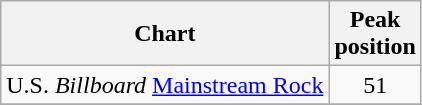<table class="wikitable">
<tr>
<th align="left">Chart</th>
<th align="left">Peak<br>position</th>
</tr>
<tr>
<td align="left">U.S. <em>Billboard</em> <a href='#'>Mainstream Rock</a></td>
<td align="center">51</td>
</tr>
<tr>
</tr>
</table>
